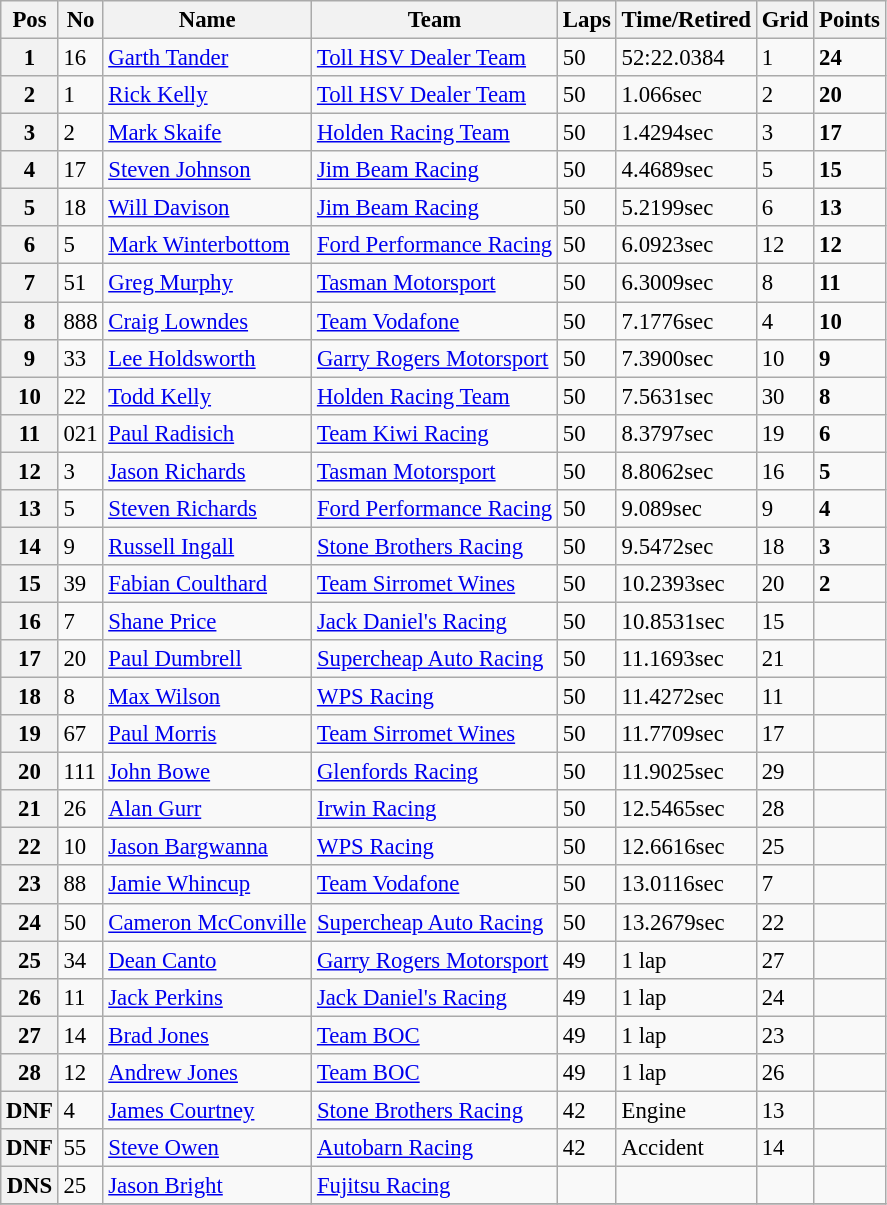<table class="wikitable" style="font-size: 95%;">
<tr>
<th>Pos</th>
<th>No</th>
<th>Name</th>
<th>Team</th>
<th>Laps</th>
<th>Time/Retired</th>
<th>Grid</th>
<th>Points</th>
</tr>
<tr>
<th>1</th>
<td>16</td>
<td><a href='#'>Garth Tander</a></td>
<td><a href='#'>Toll HSV Dealer Team</a></td>
<td>50</td>
<td>52:22.0384</td>
<td>1</td>
<td><strong>24</strong></td>
</tr>
<tr>
<th>2</th>
<td>1</td>
<td><a href='#'>Rick Kelly</a></td>
<td><a href='#'>Toll HSV Dealer Team</a></td>
<td>50</td>
<td>1.066sec</td>
<td>2</td>
<td><strong>20</strong></td>
</tr>
<tr>
<th>3</th>
<td>2</td>
<td><a href='#'>Mark Skaife</a></td>
<td><a href='#'>Holden Racing Team</a></td>
<td>50</td>
<td>1.4294sec</td>
<td>3</td>
<td><strong>17</strong></td>
</tr>
<tr>
<th>4</th>
<td>17</td>
<td><a href='#'>Steven Johnson</a></td>
<td><a href='#'>Jim Beam Racing</a></td>
<td>50</td>
<td>4.4689sec</td>
<td>5</td>
<td><strong>15</strong></td>
</tr>
<tr>
<th>5</th>
<td>18</td>
<td><a href='#'>Will Davison</a></td>
<td><a href='#'>Jim Beam Racing</a></td>
<td>50</td>
<td>5.2199sec</td>
<td>6</td>
<td><strong>13</strong></td>
</tr>
<tr>
<th>6</th>
<td>5</td>
<td><a href='#'>Mark Winterbottom</a></td>
<td><a href='#'>Ford Performance Racing</a></td>
<td>50</td>
<td>6.0923sec</td>
<td>12</td>
<td><strong>12</strong></td>
</tr>
<tr>
<th>7</th>
<td>51</td>
<td><a href='#'>Greg Murphy</a></td>
<td><a href='#'>Tasman Motorsport</a></td>
<td>50</td>
<td>6.3009sec</td>
<td>8</td>
<td><strong>11</strong></td>
</tr>
<tr>
<th>8</th>
<td>888</td>
<td><a href='#'>Craig Lowndes</a></td>
<td><a href='#'>Team Vodafone</a></td>
<td>50</td>
<td>7.1776sec</td>
<td>4</td>
<td><strong>10</strong></td>
</tr>
<tr>
<th>9</th>
<td>33</td>
<td><a href='#'>Lee Holdsworth</a></td>
<td><a href='#'>Garry Rogers Motorsport</a></td>
<td>50</td>
<td>7.3900sec</td>
<td>10</td>
<td><strong>9</strong></td>
</tr>
<tr>
<th>10</th>
<td>22</td>
<td><a href='#'>Todd Kelly</a></td>
<td><a href='#'>Holden Racing Team</a></td>
<td>50</td>
<td>7.5631sec</td>
<td>30</td>
<td><strong>8</strong></td>
</tr>
<tr>
<th>11</th>
<td>021</td>
<td><a href='#'>Paul Radisich</a></td>
<td><a href='#'>Team Kiwi Racing</a></td>
<td>50</td>
<td>8.3797sec</td>
<td>19</td>
<td><strong>6</strong></td>
</tr>
<tr>
<th>12</th>
<td>3</td>
<td><a href='#'>Jason Richards</a></td>
<td><a href='#'>Tasman Motorsport</a></td>
<td>50</td>
<td>8.8062sec</td>
<td>16</td>
<td><strong>5</strong></td>
</tr>
<tr>
<th>13</th>
<td>5</td>
<td><a href='#'>Steven Richards</a></td>
<td><a href='#'>Ford Performance Racing</a></td>
<td>50</td>
<td>9.089sec</td>
<td>9</td>
<td><strong>4</strong></td>
</tr>
<tr>
<th>14</th>
<td>9</td>
<td><a href='#'>Russell Ingall</a></td>
<td><a href='#'>Stone Brothers Racing</a></td>
<td>50</td>
<td>9.5472sec</td>
<td>18</td>
<td><strong>3</strong></td>
</tr>
<tr>
<th>15</th>
<td>39</td>
<td><a href='#'>Fabian Coulthard</a></td>
<td><a href='#'>Team Sirromet Wines</a></td>
<td>50</td>
<td>10.2393sec</td>
<td>20</td>
<td><strong>2</strong></td>
</tr>
<tr>
<th>16</th>
<td>7</td>
<td><a href='#'>Shane Price</a></td>
<td><a href='#'>Jack Daniel's Racing</a></td>
<td>50</td>
<td>10.8531sec</td>
<td>15</td>
<td></td>
</tr>
<tr>
<th>17</th>
<td>20</td>
<td><a href='#'>Paul Dumbrell</a></td>
<td><a href='#'>Supercheap Auto Racing</a></td>
<td>50</td>
<td>11.1693sec</td>
<td>21</td>
<td></td>
</tr>
<tr>
<th>18</th>
<td>8</td>
<td><a href='#'>Max Wilson</a></td>
<td><a href='#'>WPS Racing</a></td>
<td>50</td>
<td>11.4272sec</td>
<td>11</td>
<td></td>
</tr>
<tr>
<th>19</th>
<td>67</td>
<td><a href='#'>Paul Morris</a></td>
<td><a href='#'>Team Sirromet Wines</a></td>
<td>50</td>
<td>11.7709sec</td>
<td>17</td>
<td></td>
</tr>
<tr>
<th>20</th>
<td>111</td>
<td><a href='#'>John Bowe</a></td>
<td><a href='#'>Glenfords Racing</a></td>
<td>50</td>
<td>11.9025sec</td>
<td>29</td>
<td></td>
</tr>
<tr>
<th>21</th>
<td>26</td>
<td><a href='#'>Alan Gurr</a></td>
<td><a href='#'>Irwin Racing</a></td>
<td>50</td>
<td>12.5465sec</td>
<td>28</td>
<td></td>
</tr>
<tr>
<th>22</th>
<td>10</td>
<td><a href='#'>Jason Bargwanna</a></td>
<td><a href='#'>WPS Racing</a></td>
<td>50</td>
<td>12.6616sec</td>
<td>25</td>
<td></td>
</tr>
<tr>
<th>23</th>
<td>88</td>
<td><a href='#'>Jamie Whincup</a></td>
<td><a href='#'>Team Vodafone</a></td>
<td>50</td>
<td>13.0116sec</td>
<td>7</td>
<td></td>
</tr>
<tr>
<th>24</th>
<td>50</td>
<td><a href='#'>Cameron McConville</a></td>
<td><a href='#'>Supercheap Auto Racing</a></td>
<td>50</td>
<td>13.2679sec</td>
<td>22</td>
<td></td>
</tr>
<tr>
<th>25</th>
<td>34</td>
<td><a href='#'>Dean Canto</a></td>
<td><a href='#'>Garry Rogers Motorsport</a></td>
<td>49</td>
<td>1 lap</td>
<td>27</td>
<td></td>
</tr>
<tr>
<th>26</th>
<td>11</td>
<td><a href='#'>Jack Perkins</a></td>
<td><a href='#'>Jack Daniel's Racing</a></td>
<td>49</td>
<td>1 lap</td>
<td>24</td>
<td></td>
</tr>
<tr>
<th>27</th>
<td>14</td>
<td><a href='#'>Brad Jones</a></td>
<td><a href='#'>Team BOC</a></td>
<td>49</td>
<td>1 lap</td>
<td>23</td>
<td></td>
</tr>
<tr>
<th>28</th>
<td>12</td>
<td><a href='#'>Andrew Jones</a></td>
<td><a href='#'>Team BOC</a></td>
<td>49</td>
<td>1 lap</td>
<td>26</td>
<td></td>
</tr>
<tr>
<th>DNF</th>
<td>4</td>
<td><a href='#'>James Courtney</a></td>
<td><a href='#'>Stone Brothers Racing</a></td>
<td>42</td>
<td>Engine</td>
<td>13</td>
<td></td>
</tr>
<tr>
<th>DNF</th>
<td>55</td>
<td><a href='#'>Steve Owen</a></td>
<td><a href='#'>Autobarn Racing</a></td>
<td>42</td>
<td>Accident</td>
<td>14</td>
<td></td>
</tr>
<tr>
<th>DNS</th>
<td>25</td>
<td><a href='#'>Jason Bright</a></td>
<td><a href='#'>Fujitsu Racing</a></td>
<td></td>
<td></td>
<td></td>
<td></td>
</tr>
<tr>
</tr>
</table>
